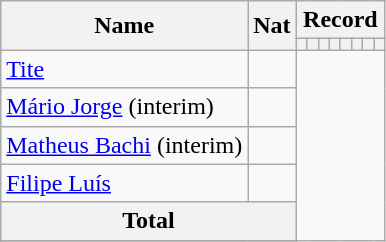<table class="wikitable sortable">
<tr>
<th rowspan="2">Name</th>
<th rowspan="2">Nat</th>
<th colspan="8">Record</th>
</tr>
<tr>
<th></th>
<th></th>
<th></th>
<th></th>
<th></th>
<th></th>
<th></th>
<th></th>
</tr>
<tr>
<td align=left><a href='#'>Tite</a></td>
<td><br></td>
</tr>
<tr>
<td align=left><a href='#'>Mário Jorge</a> (interim) </td>
<td><br></td>
</tr>
<tr>
<td align=left><a href='#'>Matheus Bachi</a> (interim) </td>
<td><br></td>
</tr>
<tr>
<td align=left><a href='#'>Filipe Luís</a></td>
<td><br></td>
</tr>
<tr>
<th colspan="2">Total<br></th>
</tr>
<tr>
</tr>
</table>
